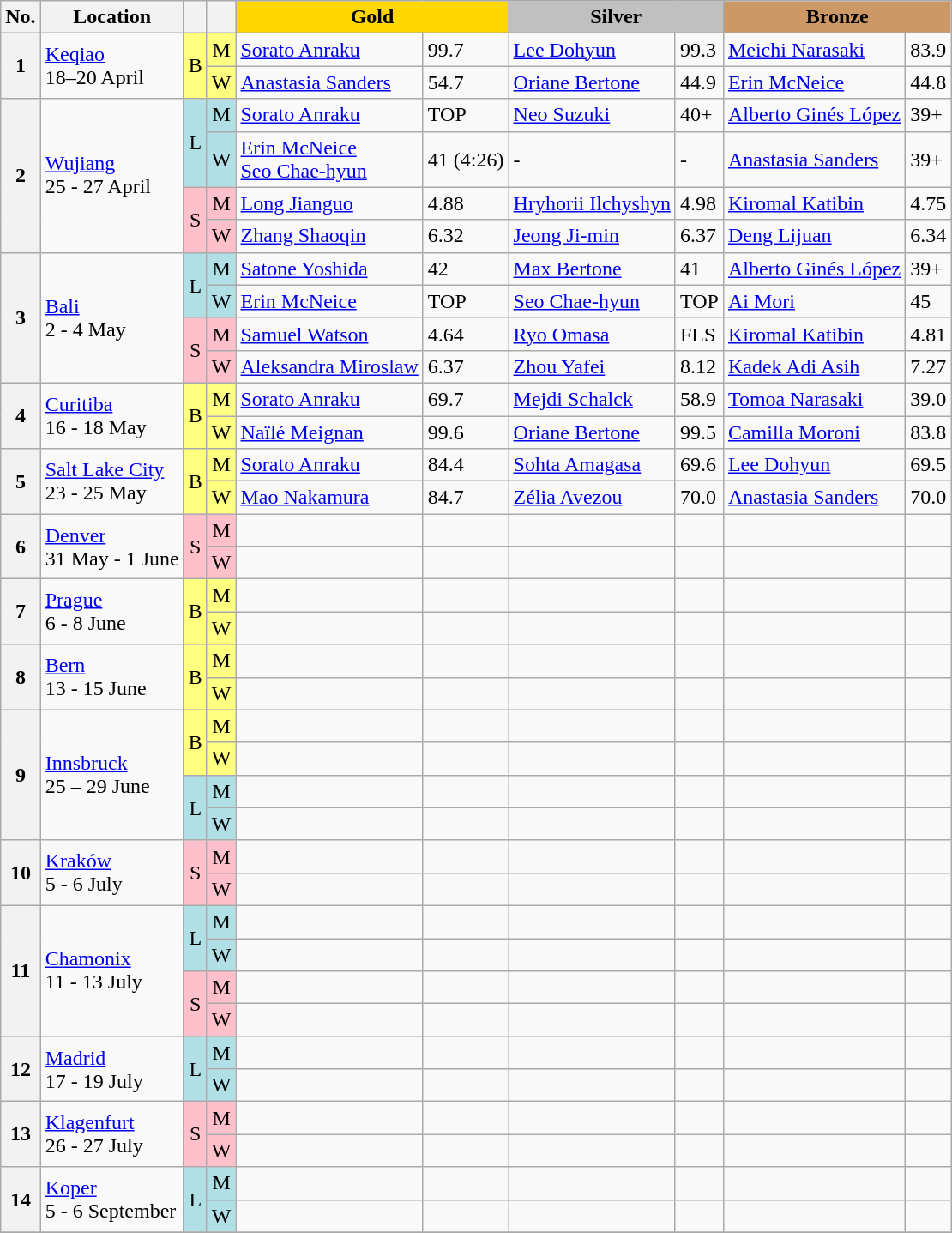<table class="wikitable">
<tr>
<th>No.</th>
<th>Location</th>
<th></th>
<th></th>
<th colspan="2" style="background-color: gold">Gold</th>
<th colspan="2" style="background-color: silver">Silver</th>
<th colspan="2" style="background-color: #cc9966">Bronze</th>
</tr>
<tr>
<th rowspan="2" align="center">1</th>
<td rowspan="2"> <a href='#'>Keqiao</a><br>18–20 April</td>
<td rowspan="2" align="center" style="background: #ffff80">B</td>
<td align="center" style="background: #ffff80">M</td>
<td> <a href='#'>Sorato Anraku</a></td>
<td>99.7</td>
<td> <a href='#'>Lee Dohyun</a></td>
<td>99.3</td>
<td> <a href='#'>Meichi Narasaki</a></td>
<td>83.9</td>
</tr>
<tr>
<td align="center" style="background: #ffff80">W</td>
<td> <a href='#'>Anastasia Sanders</a></td>
<td>54.7</td>
<td> <a href='#'>Oriane Bertone</a></td>
<td>44.9</td>
<td> <a href='#'>Erin McNeice</a></td>
<td>44.8</td>
</tr>
<tr>
<th rowspan="4" align="center">2</th>
<td rowspan="4"> <a href='#'>Wujiang</a><br>25 - 27 April</td>
<td rowspan="2" align="center" style="background: PowderBlue">L</td>
<td align="center" style="background: PowderBlue">M</td>
<td> <a href='#'>Sorato Anraku</a></td>
<td>TOP</td>
<td> <a href='#'>Neo Suzuki</a></td>
<td>40+</td>
<td> <a href='#'>Alberto Ginés López</a></td>
<td>39+</td>
</tr>
<tr>
<td align="center" style="background: PowderBlue">W</td>
<td> <a href='#'>Erin McNeice</a><br> <a href='#'>Seo Chae-hyun</a></td>
<td>41 (4:26)</td>
<td>-</td>
<td>-</td>
<td> <a href='#'>Anastasia Sanders</a></td>
<td>39+</td>
</tr>
<tr>
<td rowspan="2" align="center" style="background: Pink">S</td>
<td align="center" style="background: Pink">M</td>
<td> <a href='#'>Long Jianguo</a></td>
<td>4.88</td>
<td> <a href='#'>Hryhorii Ilchyshyn</a></td>
<td>4.98</td>
<td> <a href='#'>Kiromal Katibin</a></td>
<td>4.75</td>
</tr>
<tr>
<td align="center" style="background: Pink">W</td>
<td> <a href='#'>Zhang Shaoqin</a></td>
<td>6.32</td>
<td> <a href='#'>Jeong Ji-min</a></td>
<td>6.37</td>
<td> <a href='#'>Deng Lijuan</a></td>
<td>6.34</td>
</tr>
<tr>
<th rowspan="4" align="center">3</th>
<td rowspan="4"> <a href='#'>Bali</a><br> 2 - 4 May</td>
<td rowspan="2" align="center" style="background: PowderBlue">L</td>
<td align="center" style="background: PowderBlue">M</td>
<td> <a href='#'>Satone Yoshida</a></td>
<td>42</td>
<td> <a href='#'>Max Bertone</a></td>
<td>41</td>
<td> <a href='#'>Alberto Ginés López</a></td>
<td>39+</td>
</tr>
<tr>
<td align="center" style="background: PowderBlue">W</td>
<td> <a href='#'>Erin McNeice</a></td>
<td>TOP</td>
<td> <a href='#'>Seo Chae-hyun</a></td>
<td>TOP</td>
<td> <a href='#'>Ai Mori</a></td>
<td>45</td>
</tr>
<tr>
<td rowspan="2" align="center" style="background: Pink">S</td>
<td align="center" style="background: Pink">M</td>
<td> <a href='#'>Samuel Watson</a></td>
<td>4.64</td>
<td> <a href='#'>Ryo Omasa</a></td>
<td>FLS</td>
<td> <a href='#'>Kiromal Katibin</a></td>
<td>4.81</td>
</tr>
<tr>
<td align="center" style="background: Pink">W</td>
<td> <a href='#'>Aleksandra Miroslaw</a></td>
<td>6.37</td>
<td> <a href='#'>Zhou Yafei</a></td>
<td>8.12</td>
<td> <a href='#'>Kadek Adi Asih</a></td>
<td>7.27</td>
</tr>
<tr>
<th rowspan="2" align="center">4</th>
<td rowspan="2"> <a href='#'>Curitiba</a><br>16 - 18 May</td>
<td rowspan="2" align="center" style="background: #ffff80">B</td>
<td align="center" style="background: #ffff80">M</td>
<td> <a href='#'>Sorato Anraku</a></td>
<td>69.7</td>
<td> <a href='#'>Mejdi Schalck</a></td>
<td>58.9</td>
<td> <a href='#'>Tomoa Narasaki</a></td>
<td>39.0</td>
</tr>
<tr>
<td align="center" style="background: #ffff80">W</td>
<td> <a href='#'>Naïlé Meignan</a></td>
<td>99.6</td>
<td> <a href='#'>Oriane Bertone</a></td>
<td>99.5</td>
<td> <a href='#'>Camilla Moroni</a></td>
<td>83.8</td>
</tr>
<tr>
<th rowspan="2" align="center">5</th>
<td rowspan="2"> <a href='#'>Salt Lake City</a><br>23 - 25 May</td>
<td rowspan="2" align="center" style="background: #ffff80">B</td>
<td align="center" style="background: #ffff80">M</td>
<td> <a href='#'>Sorato Anraku</a></td>
<td>84.4</td>
<td> <a href='#'>Sohta Amagasa</a></td>
<td>69.6</td>
<td> <a href='#'>Lee Dohyun</a></td>
<td>69.5</td>
</tr>
<tr>
<td align="center" style="background: #ffff80">W</td>
<td> <a href='#'>Mao Nakamura</a></td>
<td>84.7</td>
<td> <a href='#'>Zélia Avezou </a></td>
<td>70.0</td>
<td> <a href='#'>Anastasia Sanders</a></td>
<td>70.0</td>
</tr>
<tr>
<th rowspan="2" align="center">6</th>
<td rowspan="2"> <a href='#'>Denver</a><br>31 May - 1 June</td>
<td rowspan="2" align="center" style="background: Pink">S</td>
<td align="center" style="background: Pink">M</td>
<td></td>
<td></td>
<td></td>
<td></td>
<td></td>
<td></td>
</tr>
<tr>
<td align="center" style="background: Pink">W</td>
<td></td>
<td></td>
<td></td>
<td></td>
<td></td>
<td></td>
</tr>
<tr>
<th rowspan="2" align="center">7</th>
<td rowspan="2"> <a href='#'>Prague</a><br> 6 - 8 June</td>
<td rowspan="2" align="center" style="background: #ffff80">B</td>
<td align="center" style="background: #ffff80">M</td>
<td></td>
<td></td>
<td></td>
<td></td>
<td></td>
<td></td>
</tr>
<tr>
<td align="center" style="background: #ffff80">W</td>
<td></td>
<td></td>
<td></td>
<td></td>
<td></td>
<td></td>
</tr>
<tr>
<th rowspan="2" align="center">8</th>
<td rowspan="2"> <a href='#'>Bern</a><br> 13 - 15 June</td>
<td rowspan="2" align="center" style="background: #ffff80">B</td>
<td align="center" style="background: #ffff80">M</td>
<td></td>
<td></td>
<td></td>
<td></td>
<td></td>
<td></td>
</tr>
<tr>
<td align="center" style="background: #ffff80">W</td>
<td></td>
<td></td>
<td></td>
<td></td>
<td></td>
<td></td>
</tr>
<tr>
<th rowspan="4" align="center">9</th>
<td rowspan="4"> <a href='#'>Innsbruck</a><br>25 – 29 June</td>
<td rowspan="2" align="center" style="background: #ffff80">B</td>
<td align="center" style="background: #ffff80">M</td>
<td></td>
<td></td>
<td></td>
<td></td>
<td></td>
<td></td>
</tr>
<tr>
<td align="center" style="background: #ffff80">W</td>
<td></td>
<td></td>
<td></td>
<td></td>
<td></td>
<td></td>
</tr>
<tr>
<td rowspan="2" align="center" style="background: PowderBlue">L</td>
<td align="center" style="background: PowderBlue">M</td>
<td></td>
<td></td>
<td></td>
<td></td>
<td></td>
<td></td>
</tr>
<tr>
<td align="center" style="background: PowderBlue">W</td>
<td></td>
<td></td>
<td></td>
<td></td>
<td></td>
<td></td>
</tr>
<tr>
<th rowspan="2" align="center">10</th>
<td rowspan="2"> <a href='#'>Kraków</a><br> 5 - 6 July</td>
<td rowspan="2" align="center" style="background: Pink">S</td>
<td align="center" style="background: Pink">M</td>
<td></td>
<td></td>
<td></td>
<td></td>
<td></td>
<td></td>
</tr>
<tr>
<td align="center" style="background: Pink">W</td>
<td></td>
<td></td>
<td></td>
<td></td>
<td></td>
<td></td>
</tr>
<tr>
<th rowspan="4" align="center">11</th>
<td rowspan="4"> <a href='#'>Chamonix</a><br>11 - 13 July</td>
<td rowspan="2" align="center" style="background: PowderBlue">L</td>
<td align="center" style="background: PowderBlue">M</td>
<td></td>
<td></td>
<td></td>
<td></td>
<td></td>
<td></td>
</tr>
<tr>
<td align="center" style="background: PowderBlue">W</td>
<td></td>
<td></td>
<td></td>
<td></td>
<td></td>
<td></td>
</tr>
<tr>
<td rowspan="2" align="center" style="background: Pink">S</td>
<td align="center" style="background: Pink">M</td>
<td></td>
<td></td>
<td></td>
<td></td>
<td></td>
<td></td>
</tr>
<tr>
<td align="center" style="background: Pink">W</td>
<td></td>
<td></td>
<td></td>
<td></td>
<td></td>
<td></td>
</tr>
<tr>
<th rowspan="2" align="center">12</th>
<td rowspan="2"> <a href='#'>Madrid</a><br>17 - 19 July</td>
<td rowspan="2" align="center" style="background: PowderBlue">L</td>
<td align="center" style="background: PowderBlue">M</td>
<td></td>
<td></td>
<td></td>
<td></td>
<td></td>
<td></td>
</tr>
<tr>
<td align="center" style="background: PowderBlue">W</td>
<td></td>
<td></td>
<td></td>
<td></td>
<td></td>
<td></td>
</tr>
<tr>
<th rowspan="2" align="center">13</th>
<td rowspan="2"> <a href='#'>Klagenfurt</a><br> 26 - 27 July</td>
<td rowspan="2" align="center" style="background: Pink">S</td>
<td align="center" style="background: Pink">M</td>
<td></td>
<td></td>
<td></td>
<td></td>
<td></td>
<td></td>
</tr>
<tr>
<td align="center" style="background: Pink">W</td>
<td></td>
<td></td>
<td></td>
<td></td>
<td></td>
<td></td>
</tr>
<tr>
<th rowspan="2" align="center">14</th>
<td rowspan="2"> <a href='#'>Koper</a><br>5 - 6 September</td>
<td rowspan="2" align="center" style="background: PowderBlue">L</td>
<td align="center" style="background: PowderBlue">M</td>
<td></td>
<td></td>
<td></td>
<td></td>
<td></td>
<td></td>
</tr>
<tr>
<td align="center" style="background: PowderBlue">W</td>
<td></td>
<td></td>
<td></td>
<td></td>
<td></td>
<td></td>
</tr>
<tr>
</tr>
</table>
